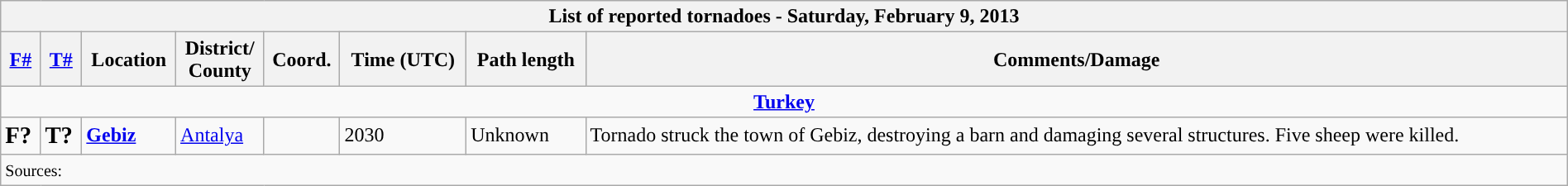<table class="wikitable collapsible" width="100%">
<tr>
<th colspan="8">List of reported tornadoes - Saturday, February 9, 2013</th>
</tr>
<tr>
<th><a href='#'>F#</a></th>
<th><a href='#'>T#</a></th>
<th>Location</th>
<th>District/<br>County</th>
<th>Coord.</th>
<th>Time (UTC)</th>
<th>Path length</th>
<th>Comments/Damage</th>
</tr>
<tr>
<td colspan="8" align=center><strong><a href='#'>Turkey</a></strong></td>
</tr>
<tr>
<td><big><strong>F?</strong></big></td>
<td><big><strong>T?</strong></big></td>
<td><strong><a href='#'>Gebiz</a></strong></td>
<td><a href='#'>Antalya</a></td>
<td></td>
<td>2030</td>
<td>Unknown</td>
<td>Tornado struck the town of Gebiz, destroying a barn and damaging several structures. Five sheep were killed.</td>
</tr>
<tr>
<td colspan="8"><small>Sources:  </small></td>
</tr>
</table>
